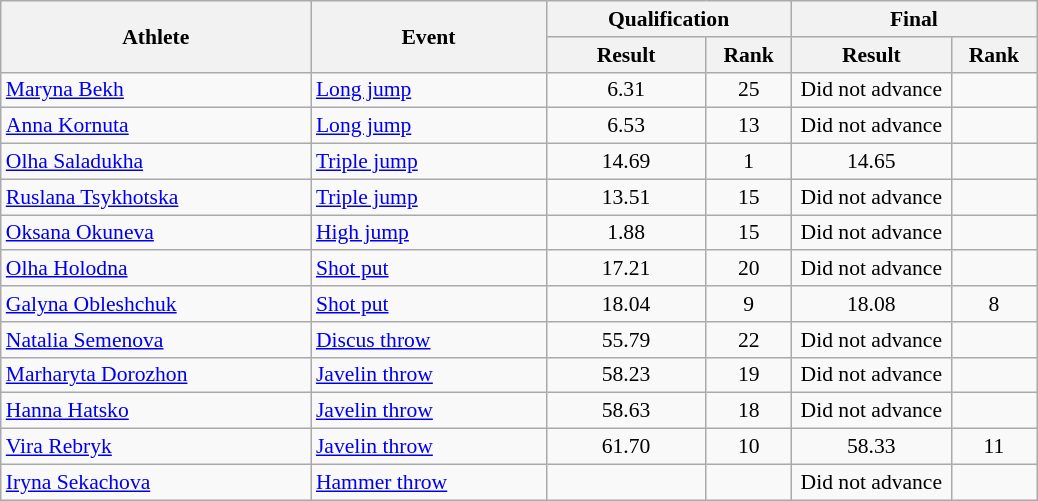<table class=wikitable style="font-size:90%;">
<tr>
<th rowspan="2" width=200>Athlete</th>
<th rowspan="2" width=150>Event</th>
<th colspan="2" width=150>Qualification</th>
<th colspan="2" width=150>Final</th>
</tr>
<tr>
<th width=100>Result</th>
<th width=50>Rank</th>
<th width=100>Result</th>
<th width=50>Rank</th>
</tr>
<tr>
<td><a href='#'>Maryna Bekh</a></td>
<td><a href='#'>Long jump</a></td>
<td align=center>6.31</td>
<td align=center>25</td>
<td align=center>Did not advance</td>
<td align=center></td>
</tr>
<tr>
<td><a href='#'>Anna Kornuta</a></td>
<td><a href='#'>Long jump</a></td>
<td align=center>6.53</td>
<td align=center>13</td>
<td align=center>Did not advance</td>
<td align=center></td>
</tr>
<tr>
<td><a href='#'>Olha Saladukha</a></td>
<td><a href='#'>Triple jump</a></td>
<td align=center>14.69</td>
<td align=center>1</td>
<td align=center>14.65</td>
<td align=center></td>
</tr>
<tr>
<td><a href='#'>Ruslana Tsykhotska</a></td>
<td><a href='#'>Triple jump</a></td>
<td align=center>13.51</td>
<td align=center>15</td>
<td align=center>Did not advance</td>
<td align=center></td>
</tr>
<tr>
<td><a href='#'>Oksana Okuneva</a></td>
<td><a href='#'>High jump</a></td>
<td align=center>1.88</td>
<td align=center>15</td>
<td align=center>Did not advance</td>
<td align=center></td>
</tr>
<tr>
<td><a href='#'>Olha Holodna</a></td>
<td><a href='#'>Shot put</a></td>
<td align=center>17.21</td>
<td align=center>20</td>
<td align=center>Did not advance</td>
<td align=center></td>
</tr>
<tr>
<td><a href='#'>Galyna Obleshchuk</a></td>
<td><a href='#'>Shot put</a></td>
<td align=center>18.04</td>
<td align=center>9</td>
<td align=center>18.08</td>
<td align=center>8</td>
</tr>
<tr>
<td><a href='#'>Natalia Semenova</a></td>
<td><a href='#'>Discus throw</a></td>
<td align=center>55.79</td>
<td align=center>22</td>
<td align=center>Did not advance</td>
<td align=center></td>
</tr>
<tr>
<td><a href='#'>Marharyta Dorozhon</a></td>
<td><a href='#'>Javelin throw</a></td>
<td align=center>58.23</td>
<td align=center>19</td>
<td align=center>Did not advance</td>
<td align=center></td>
</tr>
<tr>
<td><a href='#'>Hanna Hatsko</a></td>
<td><a href='#'>Javelin throw</a></td>
<td align=center>58.63</td>
<td align=center>18</td>
<td align=center>Did not advance</td>
<td align=center></td>
</tr>
<tr>
<td><a href='#'>Vira Rebryk</a></td>
<td><a href='#'>Javelin throw</a></td>
<td align=center>61.70</td>
<td align=center>10</td>
<td align=center>58.33</td>
<td align=center>11</td>
</tr>
<tr>
<td><a href='#'>Iryna Sekachova</a></td>
<td><a href='#'>Hammer throw</a></td>
<td align=center></td>
<td align=center></td>
<td align=center>Did not advance</td>
<td align=center></td>
</tr>
</table>
